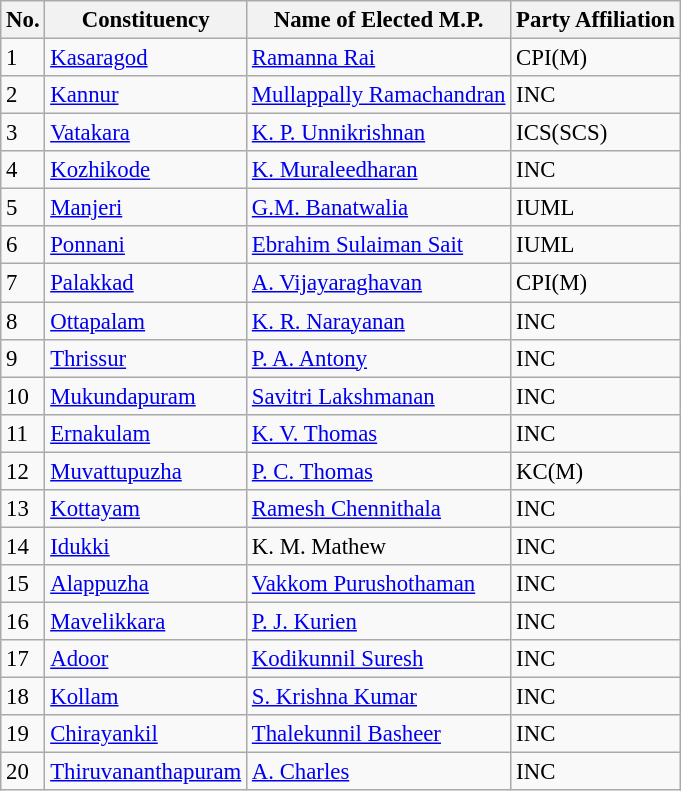<table class="wikitable" style="font-size: 95%;">
<tr>
<th>No.</th>
<th>Constituency</th>
<th>Name of Elected M.P.</th>
<th>Party Affiliation</th>
</tr>
<tr>
<td>1</td>
<td><a href='#'>Kasaragod</a></td>
<td><a href='#'>Ramanna Rai</a></td>
<td>CPI(M)</td>
</tr>
<tr>
<td>2</td>
<td><a href='#'>Kannur</a></td>
<td><a href='#'>Mullappally Ramachandran</a></td>
<td>INC</td>
</tr>
<tr>
<td>3</td>
<td><a href='#'>Vatakara</a></td>
<td><a href='#'>K. P. Unnikrishnan</a></td>
<td>ICS(SCS)</td>
</tr>
<tr>
<td>4</td>
<td><a href='#'>Kozhikode</a></td>
<td><a href='#'>K. Muraleedharan</a></td>
<td>INC</td>
</tr>
<tr>
<td>5</td>
<td><a href='#'>Manjeri</a></td>
<td><a href='#'>G.M. Banatwalia</a></td>
<td>IUML</td>
</tr>
<tr>
<td>6</td>
<td><a href='#'>Ponnani</a></td>
<td><a href='#'>Ebrahim Sulaiman Sait</a></td>
<td>IUML</td>
</tr>
<tr>
<td>7</td>
<td><a href='#'>Palakkad</a></td>
<td><a href='#'>A. Vijayaraghavan</a></td>
<td>CPI(M)</td>
</tr>
<tr>
<td>8</td>
<td><a href='#'>Ottapalam</a></td>
<td><a href='#'>K. R. Narayanan</a></td>
<td>INC</td>
</tr>
<tr>
<td>9</td>
<td><a href='#'>Thrissur</a></td>
<td><a href='#'>P. A. Antony</a></td>
<td>INC</td>
</tr>
<tr>
<td>10</td>
<td><a href='#'>Mukundapuram</a></td>
<td><a href='#'>Savitri Lakshmanan</a></td>
<td>INC</td>
</tr>
<tr>
<td>11</td>
<td><a href='#'>Ernakulam</a></td>
<td><a href='#'>K. V. Thomas</a></td>
<td>INC</td>
</tr>
<tr>
<td>12</td>
<td><a href='#'>Muvattupuzha</a></td>
<td><a href='#'>P. C. Thomas</a></td>
<td>KC(M)</td>
</tr>
<tr>
<td>13</td>
<td><a href='#'>Kottayam</a></td>
<td><a href='#'>Ramesh Chennithala</a></td>
<td>INC</td>
</tr>
<tr>
<td>14</td>
<td><a href='#'>Idukki</a></td>
<td>K. M. Mathew</td>
<td>INC</td>
</tr>
<tr>
<td>15</td>
<td><a href='#'>Alappuzha</a></td>
<td><a href='#'>Vakkom Purushothaman</a></td>
<td>INC</td>
</tr>
<tr>
<td>16</td>
<td><a href='#'>Mavelikkara</a></td>
<td><a href='#'>P. J. Kurien</a></td>
<td>INC</td>
</tr>
<tr>
<td>17</td>
<td><a href='#'>Adoor</a></td>
<td><a href='#'>Kodikunnil Suresh</a></td>
<td>INC</td>
</tr>
<tr>
<td>18</td>
<td><a href='#'>Kollam</a></td>
<td><a href='#'>S. Krishna Kumar</a></td>
<td>INC</td>
</tr>
<tr>
<td>19</td>
<td><a href='#'>Chirayankil</a></td>
<td><a href='#'>Thalekunnil Basheer</a></td>
<td>INC</td>
</tr>
<tr>
<td>20</td>
<td><a href='#'>Thiruvananthapuram</a></td>
<td><a href='#'>A. Charles</a></td>
<td>INC</td>
</tr>
</table>
